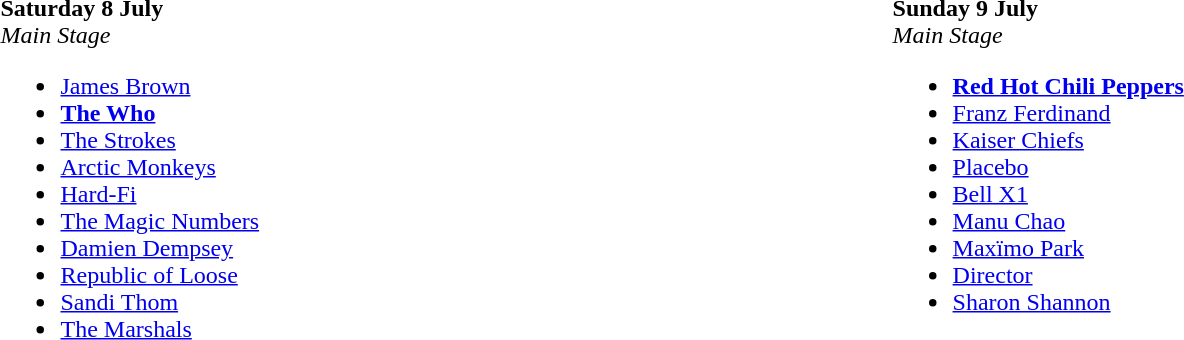<table border="0" cellpadding="4" cellspacing="3" style="width:100%;">
<tr>
<td style="vertical-align:top; width:*;"><br><strong>Saturday 8 July</strong><br><em>Main Stage</em><ul><li><a href='#'>James Brown</a></li><li><strong><a href='#'>The Who</a></strong></li><li><a href='#'>The Strokes</a></li><li><a href='#'>Arctic Monkeys</a></li><li><a href='#'>Hard-Fi</a></li><li><a href='#'>The Magic Numbers</a></li><li><a href='#'>Damien Dempsey</a></li><li><a href='#'>Republic of Loose</a></li><li><a href='#'>Sandi Thom</a></li><li><a href='#'>The Marshals</a></li></ul></td>
<td style="vertical-align:top; width:*;"><br><strong>Sunday 9 July</strong><br><em>Main Stage</em><ul><li><strong><a href='#'>Red Hot Chili Peppers</a></strong></li><li><a href='#'>Franz Ferdinand</a></li><li><a href='#'>Kaiser Chiefs</a></li><li><a href='#'>Placebo</a></li><li><a href='#'>Bell X1</a></li><li><a href='#'>Manu Chao</a></li><li><a href='#'>Maxïmo Park</a></li><li><a href='#'>Director</a></li><li><a href='#'>Sharon Shannon</a></li></ul></td>
</tr>
</table>
